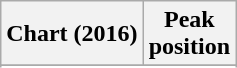<table class="wikitable sortable plainrowheaders" style="text-align:center">
<tr>
<th scope="col">Chart (2016)</th>
<th scope="col">Peak<br>position</th>
</tr>
<tr>
</tr>
<tr>
</tr>
<tr>
</tr>
</table>
